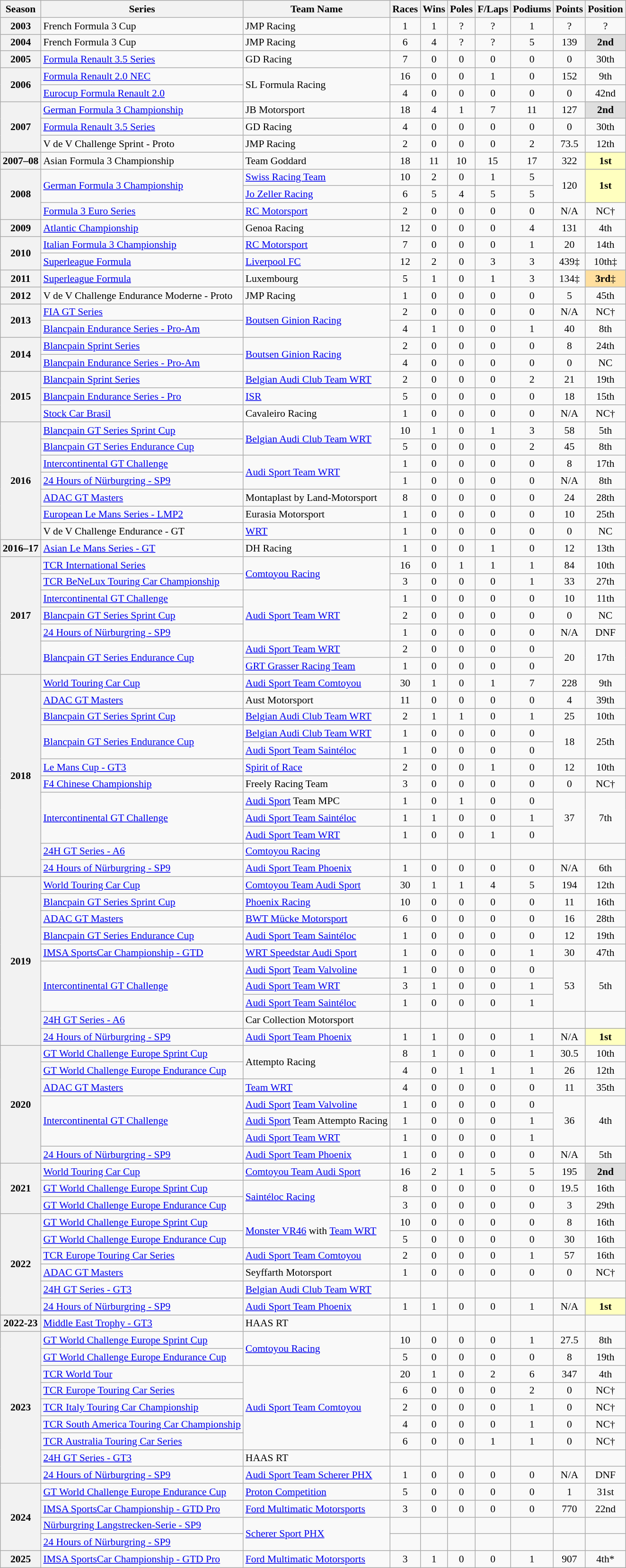<table class="wikitable" style="font-size: 90%; text-align:center">
<tr>
<th>Season</th>
<th>Series</th>
<th>Team Name</th>
<th>Races</th>
<th>Wins</th>
<th>Poles</th>
<th>F/Laps</th>
<th>Podiums</th>
<th>Points</th>
<th>Position</th>
</tr>
<tr>
<th>2003</th>
<td align=left>French Formula 3 Cup</td>
<td align=left>JMP Racing</td>
<td>1</td>
<td>1</td>
<td>?</td>
<td>?</td>
<td>1</td>
<td>?</td>
<td>?</td>
</tr>
<tr>
<th>2004</th>
<td align=left>French Formula 3 Cup</td>
<td align=left>JMP Racing</td>
<td>6</td>
<td>4</td>
<td>?</td>
<td>?</td>
<td>5</td>
<td>139</td>
<td style="background:#DFDFDF;"><strong>2nd</strong></td>
</tr>
<tr>
<th>2005</th>
<td align=left><a href='#'>Formula Renault 3.5 Series</a></td>
<td align=left>GD Racing</td>
<td>7</td>
<td>0</td>
<td>0</td>
<td>0</td>
<td>0</td>
<td>0</td>
<td>30th</td>
</tr>
<tr>
<th rowspan=2>2006</th>
<td align=left><a href='#'>Formula Renault 2.0 NEC</a></td>
<td align=left rowspan=2>SL Formula Racing</td>
<td>16</td>
<td>0</td>
<td>0</td>
<td>1</td>
<td>0</td>
<td>152</td>
<td>9th</td>
</tr>
<tr>
<td align=left><a href='#'>Eurocup Formula Renault 2.0</a></td>
<td>4</td>
<td>0</td>
<td>0</td>
<td>0</td>
<td>0</td>
<td>0</td>
<td>42nd</td>
</tr>
<tr>
<th rowspan=3>2007</th>
<td align=left><a href='#'>German Formula 3 Championship</a></td>
<td align=left>JB Motorsport</td>
<td>18</td>
<td>4</td>
<td>1</td>
<td>7</td>
<td>11</td>
<td>127</td>
<td style="background:#DFDFDF;"><strong>2nd</strong></td>
</tr>
<tr>
<td align=left><a href='#'>Formula Renault 3.5 Series</a></td>
<td align=left>GD Racing</td>
<td>4</td>
<td>0</td>
<td>0</td>
<td>0</td>
<td>0</td>
<td>0</td>
<td>30th</td>
</tr>
<tr>
<td align=left>V de V Challenge Sprint - Proto</td>
<td align=left>JMP Racing</td>
<td>2</td>
<td>0</td>
<td>0</td>
<td>0</td>
<td>2</td>
<td>73.5</td>
<td>12th</td>
</tr>
<tr>
<th>2007–08</th>
<td align=left>Asian Formula 3 Championship</td>
<td align=left>Team Goddard</td>
<td>18</td>
<td>11</td>
<td>10</td>
<td>15</td>
<td>17</td>
<td>322</td>
<td style="background:#ffffbf;"><strong>1st</strong></td>
</tr>
<tr>
<th rowspan=3>2008</th>
<td rowspan=2 align=left><a href='#'>German Formula 3 Championship</a></td>
<td align=left><a href='#'>Swiss Racing Team</a></td>
<td>10</td>
<td>2</td>
<td>0</td>
<td>1</td>
<td>5</td>
<td rowspan=2>120</td>
<td rowspan=2 style="background:#FFFFBF;"><strong>1st</strong></td>
</tr>
<tr>
<td align=left><a href='#'>Jo Zeller Racing</a></td>
<td>6</td>
<td>5</td>
<td>4</td>
<td>5</td>
<td>5</td>
</tr>
<tr>
<td align=left><a href='#'>Formula 3 Euro Series</a></td>
<td align=left><a href='#'>RC Motorsport</a></td>
<td>2</td>
<td>0</td>
<td>0</td>
<td>0</td>
<td>0</td>
<td>N/A</td>
<td>NC†</td>
</tr>
<tr>
<th>2009</th>
<td align=left><a href='#'>Atlantic Championship</a></td>
<td align=left>Genoa Racing</td>
<td>12</td>
<td>0</td>
<td>0</td>
<td>0</td>
<td>4</td>
<td>131</td>
<td>4th</td>
</tr>
<tr>
<th rowspan=2>2010</th>
<td align=left><a href='#'>Italian Formula 3 Championship</a></td>
<td align=left><a href='#'>RC Motorsport</a></td>
<td>7</td>
<td>0</td>
<td>0</td>
<td>0</td>
<td>1</td>
<td>20</td>
<td>14th</td>
</tr>
<tr>
<td align=left><a href='#'>Superleague Formula</a></td>
<td align=left><a href='#'>Liverpool FC</a></td>
<td>12</td>
<td>2</td>
<td>0</td>
<td>3</td>
<td>3</td>
<td>439‡</td>
<td>10th‡</td>
</tr>
<tr>
<th>2011</th>
<td align=left><a href='#'>Superleague Formula</a></td>
<td align=left>Luxembourg</td>
<td>5</td>
<td>1</td>
<td>0</td>
<td>1</td>
<td>3</td>
<td>134‡</td>
<td style="background:#FFDF9F;"><strong>3rd</strong>‡</td>
</tr>
<tr>
<th>2012</th>
<td align=left>V de V Challenge Endurance Moderne - Proto</td>
<td align=left>JMP Racing</td>
<td>1</td>
<td>0</td>
<td>0</td>
<td>0</td>
<td>0</td>
<td>5</td>
<td>45th</td>
</tr>
<tr>
<th rowspan=2>2013</th>
<td align=left><a href='#'>FIA GT Series</a></td>
<td align=left rowspan=2><a href='#'>Boutsen Ginion Racing</a></td>
<td>2</td>
<td>0</td>
<td>0</td>
<td>0</td>
<td>0</td>
<td>N/A</td>
<td>NC†</td>
</tr>
<tr>
<td align=left><a href='#'>Blancpain Endurance Series - Pro-Am</a></td>
<td>4</td>
<td>1</td>
<td>0</td>
<td>0</td>
<td>1</td>
<td>40</td>
<td>8th</td>
</tr>
<tr>
<th rowspan=2>2014</th>
<td align=left><a href='#'>Blancpain Sprint Series</a></td>
<td align=left rowspan=2><a href='#'>Boutsen Ginion Racing</a></td>
<td>2</td>
<td>0</td>
<td>0</td>
<td>0</td>
<td>0</td>
<td>8</td>
<td>24th</td>
</tr>
<tr>
<td align=left><a href='#'>Blancpain Endurance Series - Pro-Am</a></td>
<td>4</td>
<td>0</td>
<td>0</td>
<td>0</td>
<td>0</td>
<td>0</td>
<td>NC</td>
</tr>
<tr>
<th rowspan=3>2015</th>
<td align=left><a href='#'>Blancpain Sprint Series</a></td>
<td align=left><a href='#'>Belgian Audi Club Team WRT</a></td>
<td>2</td>
<td>0</td>
<td>0</td>
<td>0</td>
<td>2</td>
<td>21</td>
<td>19th</td>
</tr>
<tr>
<td align=left><a href='#'>Blancpain Endurance Series - Pro</a></td>
<td align=left><a href='#'>ISR</a></td>
<td>5</td>
<td>0</td>
<td>0</td>
<td>0</td>
<td>0</td>
<td>18</td>
<td>15th</td>
</tr>
<tr>
<td align=left><a href='#'>Stock Car Brasil</a></td>
<td align=left>Cavaleiro Racing</td>
<td>1</td>
<td>0</td>
<td>0</td>
<td>0</td>
<td>0</td>
<td>N/A</td>
<td>NC†</td>
</tr>
<tr>
<th rowspan="7">2016</th>
<td align=left><a href='#'>Blancpain GT Series Sprint Cup</a></td>
<td align=left rowspan=2><a href='#'>Belgian Audi Club Team WRT</a></td>
<td>10</td>
<td>1</td>
<td>0</td>
<td>1</td>
<td>3</td>
<td>58</td>
<td>5th</td>
</tr>
<tr>
<td align=left><a href='#'>Blancpain GT Series Endurance Cup</a></td>
<td>5</td>
<td>0</td>
<td>0</td>
<td>0</td>
<td>2</td>
<td>45</td>
<td>8th</td>
</tr>
<tr>
<td align=left><a href='#'>Intercontinental GT Challenge</a></td>
<td rowspan="2" align="left"><a href='#'>Audi Sport Team WRT</a></td>
<td>1</td>
<td>0</td>
<td>0</td>
<td>0</td>
<td>0</td>
<td>8</td>
<td>17th</td>
</tr>
<tr>
<td align=left><a href='#'>24 Hours of Nürburgring - SP9</a></td>
<td>1</td>
<td>0</td>
<td>0</td>
<td>0</td>
<td>0</td>
<td>N/A</td>
<td>8th</td>
</tr>
<tr>
<td align=left><a href='#'>ADAC GT Masters</a></td>
<td align=left>Montaplast by Land-Motorsport</td>
<td>8</td>
<td>0</td>
<td>0</td>
<td>0</td>
<td>0</td>
<td>24</td>
<td>28th</td>
</tr>
<tr>
<td align=left><a href='#'>European Le Mans Series - LMP2</a></td>
<td align=left>Eurasia Motorsport</td>
<td>1</td>
<td>0</td>
<td>0</td>
<td>0</td>
<td>0</td>
<td>10</td>
<td>25th</td>
</tr>
<tr>
<td align=left>V de V Challenge Endurance - GT</td>
<td align=left><a href='#'>WRT</a></td>
<td>1</td>
<td>0</td>
<td>0</td>
<td>0</td>
<td>0</td>
<td>0</td>
<td>NC</td>
</tr>
<tr>
<th>2016–17</th>
<td align=left><a href='#'>Asian Le Mans Series - GT</a></td>
<td align=left>DH Racing</td>
<td>1</td>
<td>0</td>
<td>0</td>
<td>1</td>
<td>0</td>
<td>12</td>
<td>13th</td>
</tr>
<tr>
<th rowspan="7">2017</th>
<td align=left><a href='#'>TCR International Series</a></td>
<td align=left rowspan=2><a href='#'>Comtoyou Racing</a></td>
<td>16</td>
<td>0</td>
<td>1</td>
<td>1</td>
<td>1</td>
<td>84</td>
<td>10th</td>
</tr>
<tr>
<td align=left><a href='#'>TCR BeNeLux Touring Car Championship</a></td>
<td>3</td>
<td>0</td>
<td>0</td>
<td>0</td>
<td>1</td>
<td>33</td>
<td>27th</td>
</tr>
<tr>
<td align=left><a href='#'>Intercontinental GT Challenge</a></td>
<td rowspan="3" align="left"><a href='#'>Audi Sport Team WRT</a></td>
<td>1</td>
<td>0</td>
<td>0</td>
<td>0</td>
<td>0</td>
<td>10</td>
<td>11th</td>
</tr>
<tr>
<td align=left><a href='#'>Blancpain GT Series Sprint Cup</a></td>
<td>2</td>
<td>0</td>
<td>0</td>
<td>0</td>
<td>0</td>
<td>0</td>
<td>NC</td>
</tr>
<tr>
<td align=left><a href='#'>24 Hours of Nürburgring - SP9</a></td>
<td>1</td>
<td>0</td>
<td>0</td>
<td>0</td>
<td>0</td>
<td>N/A</td>
<td>DNF</td>
</tr>
<tr>
<td align=left rowspan=2><a href='#'>Blancpain GT Series Endurance Cup</a></td>
<td align=left><a href='#'>Audi Sport Team WRT</a></td>
<td>2</td>
<td>0</td>
<td>0</td>
<td>0</td>
<td>0</td>
<td rowspan=2>20</td>
<td rowspan=2>17th</td>
</tr>
<tr>
<td align=left><a href='#'>GRT Grasser Racing Team</a></td>
<td>1</td>
<td>0</td>
<td>0</td>
<td>0</td>
<td>0</td>
</tr>
<tr>
<th rowspan="12">2018</th>
<td align=left><a href='#'>World Touring Car Cup</a></td>
<td align=left><a href='#'>Audi Sport Team Comtoyou</a></td>
<td>30</td>
<td>1</td>
<td>0</td>
<td>1</td>
<td>7</td>
<td>228</td>
<td>9th</td>
</tr>
<tr>
<td align=left><a href='#'>ADAC GT Masters</a></td>
<td align=left>Aust Motorsport</td>
<td>11</td>
<td>0</td>
<td>0</td>
<td>0</td>
<td>0</td>
<td>4</td>
<td>39th</td>
</tr>
<tr>
<td align=left><a href='#'>Blancpain GT Series Sprint Cup</a></td>
<td align="left"><a href='#'>Belgian Audi Club Team WRT</a></td>
<td>2</td>
<td>1</td>
<td>1</td>
<td>0</td>
<td>1</td>
<td>25</td>
<td>10th</td>
</tr>
<tr>
<td align=left rowspan=2><a href='#'>Blancpain GT Series Endurance Cup</a></td>
<td align=left><a href='#'>Belgian Audi Club Team WRT</a></td>
<td>1</td>
<td>0</td>
<td>0</td>
<td>0</td>
<td>0</td>
<td rowspan=2>18</td>
<td rowspan=2>25th</td>
</tr>
<tr>
<td align=left><a href='#'>Audi Sport Team Saintéloc</a></td>
<td>1</td>
<td>0</td>
<td>0</td>
<td>0</td>
<td>0</td>
</tr>
<tr>
<td align=left><a href='#'>Le Mans Cup - GT3</a></td>
<td align=left><a href='#'>Spirit of Race</a></td>
<td>2</td>
<td>0</td>
<td>0</td>
<td>1</td>
<td>0</td>
<td>12</td>
<td>10th</td>
</tr>
<tr>
<td align=left><a href='#'>F4 Chinese Championship</a></td>
<td align=left>Freely Racing Team</td>
<td>3</td>
<td>0</td>
<td>0</td>
<td>0</td>
<td>0</td>
<td>0</td>
<td>NC†</td>
</tr>
<tr>
<td rowspan="3" align="left"><a href='#'>Intercontinental GT Challenge</a></td>
<td align="left"><a href='#'>Audi Sport</a> Team MPC</td>
<td>1</td>
<td>0</td>
<td>1</td>
<td>0</td>
<td>0</td>
<td rowspan="3">37</td>
<td rowspan="3">7th</td>
</tr>
<tr>
<td align=left><a href='#'>Audi Sport Team Saintéloc</a></td>
<td>1</td>
<td>1</td>
<td>0</td>
<td>0</td>
<td>1</td>
</tr>
<tr>
<td align=left><a href='#'>Audi Sport Team WRT</a></td>
<td>1</td>
<td>0</td>
<td>0</td>
<td>1</td>
<td>0</td>
</tr>
<tr>
<td align=left><a href='#'>24H GT Series - A6</a></td>
<td align=left><a href='#'>Comtoyou Racing</a></td>
<td></td>
<td></td>
<td></td>
<td></td>
<td></td>
<td></td>
<td></td>
</tr>
<tr>
<td align=left><a href='#'>24 Hours of Nürburgring - SP9</a></td>
<td align=left><a href='#'>Audi Sport Team Phoenix</a></td>
<td>1</td>
<td>0</td>
<td>0</td>
<td>0</td>
<td>0</td>
<td>N/A</td>
<td>6th</td>
</tr>
<tr>
<th rowspan="10">2019</th>
<td align="left"><a href='#'>World Touring Car Cup</a></td>
<td align="left"><a href='#'>Comtoyou Team Audi Sport</a></td>
<td>30</td>
<td>1</td>
<td>1</td>
<td>4</td>
<td>5</td>
<td>194</td>
<td>12th</td>
</tr>
<tr>
<td align="left"><a href='#'>Blancpain GT Series Sprint Cup</a></td>
<td align="left"><a href='#'>Phoenix Racing</a></td>
<td>10</td>
<td>0</td>
<td>0</td>
<td>0</td>
<td>0</td>
<td>11</td>
<td>16th</td>
</tr>
<tr>
<td align=left><a href='#'>ADAC GT Masters</a></td>
<td align=left><a href='#'>BWT Mücke Motorsport</a></td>
<td>6</td>
<td>0</td>
<td>0</td>
<td>0</td>
<td>0</td>
<td>16</td>
<td>28th</td>
</tr>
<tr>
<td align=left><a href='#'>Blancpain GT Series Endurance Cup</a></td>
<td align=left><a href='#'>Audi Sport Team Saintéloc</a></td>
<td>1</td>
<td>0</td>
<td>0</td>
<td>0</td>
<td>0</td>
<td>12</td>
<td>19th</td>
</tr>
<tr>
<td align=left><a href='#'>IMSA SportsCar Championship - GTD</a></td>
<td align=left><a href='#'>WRT Speedstar Audi Sport</a></td>
<td>1</td>
<td>0</td>
<td>0</td>
<td>0</td>
<td>1</td>
<td>30</td>
<td>47th</td>
</tr>
<tr>
<td rowspan="3" align="left"><a href='#'>Intercontinental GT Challenge</a></td>
<td align="left"><a href='#'>Audi Sport</a> <a href='#'>Team Valvoline</a></td>
<td>1</td>
<td>0</td>
<td>0</td>
<td>0</td>
<td>0</td>
<td rowspan="3">53</td>
<td rowspan="3">5th</td>
</tr>
<tr>
<td align=left><a href='#'>Audi Sport Team WRT</a></td>
<td>3</td>
<td>1</td>
<td>0</td>
<td>0</td>
<td>1</td>
</tr>
<tr>
<td align=left><a href='#'>Audi Sport Team Saintéloc</a></td>
<td>1</td>
<td>0</td>
<td>0</td>
<td>0</td>
<td>1</td>
</tr>
<tr>
<td align=left><a href='#'>24H GT Series - A6</a></td>
<td align=left>Car Collection Motorsport</td>
<td></td>
<td></td>
<td></td>
<td></td>
<td></td>
<td></td>
<td></td>
</tr>
<tr>
<td align=left><a href='#'>24 Hours of Nürburgring - SP9</a></td>
<td align=left><a href='#'>Audi Sport Team Phoenix</a></td>
<td>1</td>
<td>1</td>
<td>0</td>
<td>0</td>
<td>1</td>
<td>N/A</td>
<td style="background:#ffffbf;"><strong>1st</strong></td>
</tr>
<tr>
<th rowspan="7">2020</th>
<td align="left"><a href='#'>GT World Challenge Europe Sprint Cup</a></td>
<td rowspan="2" align="left">Attempto Racing</td>
<td>8</td>
<td>1</td>
<td>0</td>
<td>0</td>
<td>1</td>
<td>30.5</td>
<td>10th</td>
</tr>
<tr>
<td align=left><a href='#'>GT World Challenge Europe Endurance Cup</a></td>
<td>4</td>
<td>0</td>
<td>1</td>
<td>1</td>
<td>1</td>
<td>26</td>
<td>12th</td>
</tr>
<tr>
<td align=left><a href='#'>ADAC GT Masters</a></td>
<td align=left><a href='#'>Team WRT</a></td>
<td>4</td>
<td>0</td>
<td>0</td>
<td>0</td>
<td>0</td>
<td>11</td>
<td>35th</td>
</tr>
<tr>
<td rowspan="3" align="left"><a href='#'>Intercontinental GT Challenge</a></td>
<td align=left><a href='#'>Audi Sport</a> <a href='#'>Team Valvoline</a></td>
<td>1</td>
<td>0</td>
<td>0</td>
<td>0</td>
<td>0</td>
<td rowspan="3">36</td>
<td rowspan="3">4th</td>
</tr>
<tr>
<td align=left><a href='#'>Audi Sport</a> Team Attempto Racing</td>
<td>1</td>
<td>0</td>
<td>0</td>
<td>0</td>
<td>1</td>
</tr>
<tr>
<td align=left><a href='#'>Audi Sport Team WRT</a></td>
<td>1</td>
<td>0</td>
<td>0</td>
<td>0</td>
<td>1</td>
</tr>
<tr>
<td align=left><a href='#'>24 Hours of Nürburgring - SP9</a></td>
<td align=left><a href='#'>Audi Sport Team Phoenix</a></td>
<td>1</td>
<td>0</td>
<td>0</td>
<td>0</td>
<td>0</td>
<td>N/A</td>
<td>5th</td>
</tr>
<tr>
<th rowspan=3>2021</th>
<td align=left><a href='#'>World Touring Car Cup</a></td>
<td align=left><a href='#'>Comtoyou Team Audi Sport</a></td>
<td>16</td>
<td>2</td>
<td>1</td>
<td>5</td>
<td>5</td>
<td>195</td>
<td style="background:#DFDFDF;"><strong>2nd</strong></td>
</tr>
<tr>
<td align=left><a href='#'>GT World Challenge Europe Sprint Cup</a></td>
<td align=left rowspan=2><a href='#'>Saintéloc Racing</a></td>
<td>8</td>
<td>0</td>
<td>0</td>
<td>0</td>
<td>0</td>
<td>19.5</td>
<td>16th</td>
</tr>
<tr>
<td align=left><a href='#'>GT World Challenge Europe Endurance Cup</a></td>
<td>3</td>
<td>0</td>
<td>0</td>
<td>0</td>
<td>0</td>
<td>3</td>
<td>29th</td>
</tr>
<tr>
<th rowspan="6">2022</th>
<td align=left><a href='#'>GT World Challenge Europe Sprint Cup</a></td>
<td rowspan="2" align="left"><a href='#'>Monster VR46</a> with <a href='#'>Team WRT</a></td>
<td>10</td>
<td>0</td>
<td>0</td>
<td>0</td>
<td>0</td>
<td>8</td>
<td>16th</td>
</tr>
<tr>
<td align=left><a href='#'>GT World Challenge Europe Endurance Cup</a></td>
<td>5</td>
<td>0</td>
<td>0</td>
<td>0</td>
<td>0</td>
<td>30</td>
<td>16th</td>
</tr>
<tr>
<td align=left><a href='#'>TCR Europe Touring Car Series</a></td>
<td align=left><a href='#'>Audi Sport Team Comtoyou</a></td>
<td>2</td>
<td>0</td>
<td>0</td>
<td>0</td>
<td>1</td>
<td>57</td>
<td>16th</td>
</tr>
<tr>
<td align=left><a href='#'>ADAC GT Masters</a></td>
<td align=left>Seyffarth Motorsport</td>
<td>1</td>
<td>0</td>
<td>0</td>
<td>0</td>
<td>0</td>
<td>0</td>
<td>NC†</td>
</tr>
<tr>
<td align=left><a href='#'>24H GT Series - GT3</a></td>
<td align=left><a href='#'>Belgian Audi Club Team WRT</a></td>
<td></td>
<td></td>
<td></td>
<td></td>
<td></td>
<td></td>
<td></td>
</tr>
<tr>
<td align=left><a href='#'>24 Hours of Nürburgring - SP9</a></td>
<td align=left><a href='#'>Audi Sport Team Phoenix</a></td>
<td>1</td>
<td>1</td>
<td>0</td>
<td>0</td>
<td>1</td>
<td>N/A</td>
<td style="background:#ffffbf;"><strong>1st</strong></td>
</tr>
<tr>
<th>2022-23</th>
<td align=left><a href='#'>Middle East Trophy - GT3</a></td>
<td align=left>HAAS RT</td>
<td></td>
<td></td>
<td></td>
<td></td>
<td></td>
<td></td>
<td></td>
</tr>
<tr>
<th rowspan="9">2023</th>
<td align=left><a href='#'>GT World Challenge Europe Sprint Cup</a></td>
<td rowspan="2" align=left><a href='#'>Comtoyou Racing</a></td>
<td>10</td>
<td>0</td>
<td>0</td>
<td>0</td>
<td>1</td>
<td>27.5</td>
<td>8th</td>
</tr>
<tr>
<td align=left><a href='#'>GT World Challenge Europe Endurance Cup</a></td>
<td>5</td>
<td>0</td>
<td>0</td>
<td>0</td>
<td>0</td>
<td>8</td>
<td>19th</td>
</tr>
<tr>
<td align=left><a href='#'>TCR World Tour</a></td>
<td rowspan="5" align="left"><a href='#'>Audi Sport Team Comtoyou</a></td>
<td>20</td>
<td>1</td>
<td>0</td>
<td>2</td>
<td>6</td>
<td>347</td>
<td>4th</td>
</tr>
<tr>
<td align=left><a href='#'>TCR Europe Touring Car Series</a></td>
<td>6</td>
<td>0</td>
<td>0</td>
<td>0</td>
<td>2</td>
<td>0</td>
<td>NC†</td>
</tr>
<tr>
<td align=left><a href='#'>TCR Italy Touring Car Championship</a></td>
<td>2</td>
<td>0</td>
<td>0</td>
<td>0</td>
<td>1</td>
<td>0</td>
<td>NC†</td>
</tr>
<tr>
<td align=left><a href='#'>TCR South America Touring Car Championship</a></td>
<td>4</td>
<td>0</td>
<td>0</td>
<td>0</td>
<td>1</td>
<td>0</td>
<td>NC†</td>
</tr>
<tr>
<td align=left><a href='#'>TCR Australia Touring Car Series</a></td>
<td>6</td>
<td>0</td>
<td>0</td>
<td>1</td>
<td>1</td>
<td>0</td>
<td>NC†</td>
</tr>
<tr>
<td align=left><a href='#'>24H GT Series - GT3</a></td>
<td align=left>HAAS RT</td>
<td></td>
<td></td>
<td></td>
<td></td>
<td></td>
<td></td>
<td></td>
</tr>
<tr>
<td align=left><a href='#'>24 Hours of Nürburgring - SP9</a></td>
<td align=left><a href='#'>Audi Sport Team Scherer PHX</a></td>
<td>1</td>
<td>0</td>
<td>0</td>
<td>0</td>
<td>0</td>
<td>N/A</td>
<td>DNF</td>
</tr>
<tr>
<th rowspan="4">2024</th>
<td align=left><a href='#'>GT World Challenge Europe Endurance Cup</a></td>
<td align="left"><a href='#'>Proton Competition</a></td>
<td>5</td>
<td>0</td>
<td>0</td>
<td>0</td>
<td>0</td>
<td>1</td>
<td>31st</td>
</tr>
<tr>
<td align=left><a href='#'>IMSA SportsCar Championship - GTD Pro</a></td>
<td align=left><a href='#'>Ford Multimatic Motorsports</a></td>
<td>3</td>
<td>0</td>
<td>0</td>
<td>0</td>
<td>0</td>
<td>770</td>
<td>22nd</td>
</tr>
<tr>
<td align=left><a href='#'>Nürburgring Langstrecken-Serie - SP9</a></td>
<td rowspan="2" align="left"><a href='#'>Scherer Sport PHX</a></td>
<td></td>
<td></td>
<td></td>
<td></td>
<td></td>
<td></td>
<td></td>
</tr>
<tr>
<td align=left><a href='#'>24 Hours of Nürburgring - SP9</a></td>
<td></td>
<td></td>
<td></td>
<td></td>
<td></td>
<td></td>
<td></td>
</tr>
<tr>
<th>2025</th>
<td align=left><a href='#'>IMSA SportsCar Championship - GTD Pro</a></td>
<td align=left><a href='#'>Ford Multimatic Motorsports</a></td>
<td>3</td>
<td>1</td>
<td>0</td>
<td>0</td>
<td>1</td>
<td>907</td>
<td>4th*</td>
</tr>
</table>
